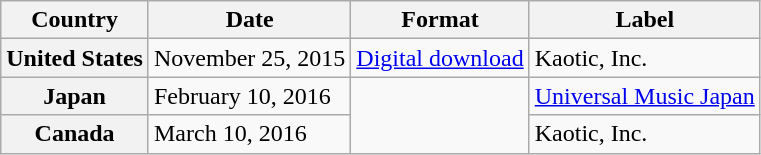<table class="wikitable plainrowheaders">
<tr>
<th>Country</th>
<th>Date</th>
<th>Format</th>
<th>Label</th>
</tr>
<tr>
<th scope="row">United States</th>
<td>November 25, 2015</td>
<td><a href='#'>Digital download</a></td>
<td>Kaotic, Inc.</td>
</tr>
<tr>
<th scope="row">Japan</th>
<td>February 10, 2016</td>
<td rowspan="2"></td>
<td><a href='#'>Universal Music Japan</a></td>
</tr>
<tr>
<th scope="row">Canada</th>
<td>March 10, 2016</td>
<td>Kaotic, Inc.</td>
</tr>
</table>
